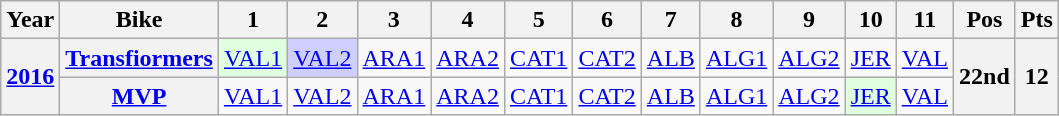<table class="wikitable" style="text-align:center">
<tr>
<th>Year</th>
<th>Bike</th>
<th>1</th>
<th>2</th>
<th>3</th>
<th>4</th>
<th>5</th>
<th>6</th>
<th>7</th>
<th>8</th>
<th>9</th>
<th>10</th>
<th>11</th>
<th>Pos</th>
<th>Pts</th>
</tr>
<tr>
<th rowspan=2><a href='#'>2016</a></th>
<th><a href='#'>Transfiormers</a></th>
<td style="background:#dfffdf;"><a href='#'>VAL1</a><br></td>
<td style="background:#cfcfff;"><a href='#'>VAL2</a><br></td>
<td style="background:#;"><a href='#'>ARA1</a><br></td>
<td style="background:#;"><a href='#'>ARA2</a><br></td>
<td style="background:#;"><a href='#'>CAT1</a><br></td>
<td style="background:#;"><a href='#'>CAT2</a><br></td>
<td style="background:#;"><a href='#'>ALB</a><br></td>
<td style="background:#;"><a href='#'>ALG1</a><br></td>
<td style="background:#;"><a href='#'>ALG2</a><br></td>
<td style="background:#;"><a href='#'>JER</a><br></td>
<td style="background:#;"><a href='#'>VAL</a><br></td>
<th rowspan=2 style="background:#;">22nd</th>
<th rowspan=2 style="background:#;">12</th>
</tr>
<tr>
<th><a href='#'>MVP</a></th>
<td style="background:#;"><a href='#'>VAL1</a><br></td>
<td style="background:#;"><a href='#'>VAL2</a><br></td>
<td style="background:#;"><a href='#'>ARA1</a><br></td>
<td style="background:#;"><a href='#'>ARA2</a><br></td>
<td style="background:#;"><a href='#'>CAT1</a><br></td>
<td style="background:#;"><a href='#'>CAT2</a><br></td>
<td style="background:#;"><a href='#'>ALB</a><br></td>
<td style="background:#;"><a href='#'>ALG1</a><br></td>
<td style="background:#;"><a href='#'>ALG2</a><br></td>
<td style="background:#DFFFDF;"><a href='#'>JER</a><br></td>
<td style="background:#;"><a href='#'>VAL</a><br></td>
</tr>
</table>
